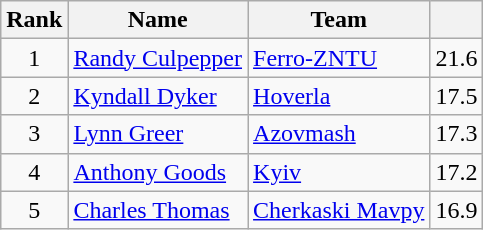<table class="wikitable sortable" style="text-align:left;">
<tr>
<th>Rank</th>
<th>Name</th>
<th>Team</th>
<th></th>
</tr>
<tr>
<td align=center>1</td>
<td> <a href='#'>Randy Culpepper</a></td>
<td><a href='#'>Ferro-ZNTU</a></td>
<td align=center>21.6</td>
</tr>
<tr>
<td align=center>2</td>
<td> <a href='#'>Kyndall Dyker</a></td>
<td><a href='#'>Hoverla</a></td>
<td align=center>17.5</td>
</tr>
<tr>
<td align=center>3</td>
<td> <a href='#'>Lynn Greer</a></td>
<td><a href='#'>Azovmash</a></td>
<td align=center>17.3</td>
</tr>
<tr>
<td align=center>4</td>
<td> <a href='#'>Anthony Goods</a></td>
<td><a href='#'>Kyiv</a></td>
<td align=center>17.2</td>
</tr>
<tr>
<td align=center>5</td>
<td> <a href='#'>Charles Thomas</a></td>
<td><a href='#'>Cherkaski Mavpy</a></td>
<td align=center>16.9</td>
</tr>
</table>
